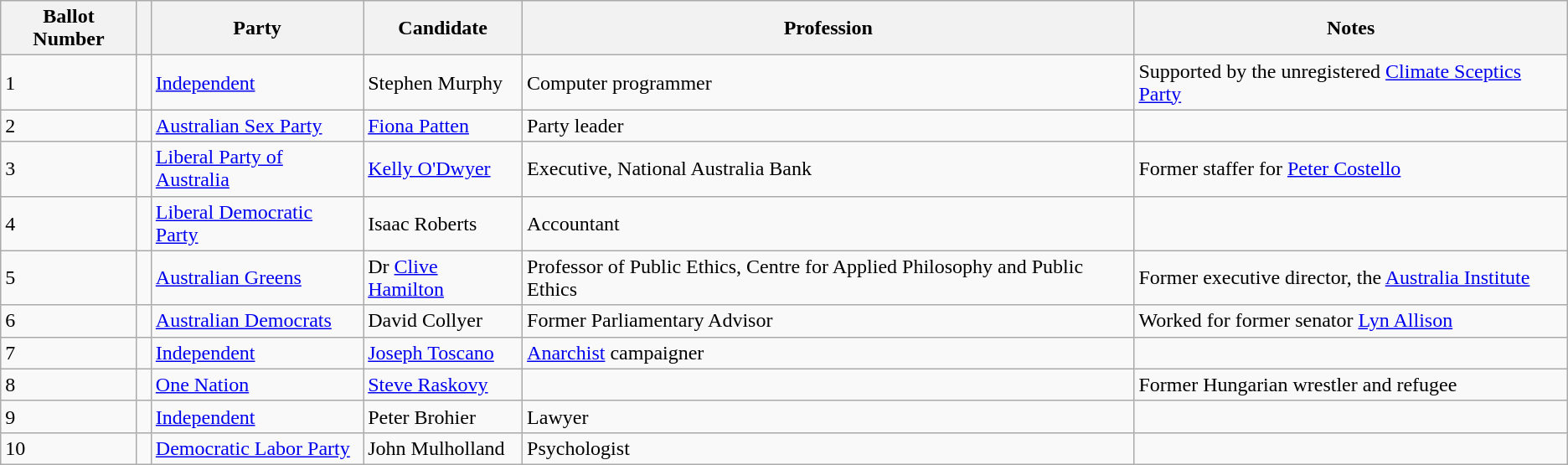<table class="wikitable">
<tr>
<th !colspan="2">Ballot Number</th>
<th></th>
<th>Party</th>
<th>Candidate</th>
<th>Profession</th>
<th>Notes</th>
</tr>
<tr>
<td>1</td>
<td> </td>
<td><a href='#'>Independent</a></td>
<td>Stephen Murphy</td>
<td>Computer programmer</td>
<td>Supported by the unregistered <a href='#'>Climate Sceptics Party</a></td>
</tr>
<tr>
<td>2</td>
<td> </td>
<td><a href='#'>Australian Sex Party</a></td>
<td><a href='#'>Fiona Patten</a></td>
<td>Party leader</td>
<td></td>
</tr>
<tr>
<td>3</td>
<td> </td>
<td><a href='#'>Liberal Party of Australia</a></td>
<td><a href='#'>Kelly O'Dwyer</a></td>
<td>Executive, National Australia Bank</td>
<td>Former staffer for <a href='#'>Peter Costello</a></td>
</tr>
<tr>
<td>4</td>
<td> </td>
<td><a href='#'>Liberal Democratic Party</a></td>
<td>Isaac Roberts</td>
<td>Accountant</td>
<td></td>
</tr>
<tr>
<td>5</td>
<td> </td>
<td><a href='#'>Australian Greens</a></td>
<td>Dr <a href='#'>Clive Hamilton</a></td>
<td>Professor of Public Ethics, Centre for Applied Philosophy and Public Ethics</td>
<td>Former executive director, the <a href='#'>Australia Institute</a></td>
</tr>
<tr>
<td>6</td>
<td> </td>
<td><a href='#'>Australian Democrats</a></td>
<td>David Collyer</td>
<td>Former Parliamentary Advisor</td>
<td>Worked for former senator <a href='#'>Lyn Allison</a></td>
</tr>
<tr>
<td>7</td>
<td> </td>
<td><a href='#'>Independent</a></td>
<td><a href='#'>Joseph Toscano</a></td>
<td><a href='#'>Anarchist</a> campaigner</td>
<td></td>
</tr>
<tr>
<td>8</td>
<td> </td>
<td><a href='#'>One Nation</a></td>
<td><a href='#'>Steve Raskovy</a></td>
<td></td>
<td>Former Hungarian wrestler and refugee</td>
</tr>
<tr>
<td>9</td>
<td> </td>
<td><a href='#'>Independent</a></td>
<td>Peter Brohier</td>
<td>Lawyer</td>
<td></td>
</tr>
<tr>
<td>10</td>
<td> </td>
<td><a href='#'>Democratic Labor Party</a></td>
<td>John Mulholland</td>
<td>Psychologist</td>
<td></td>
</tr>
</table>
